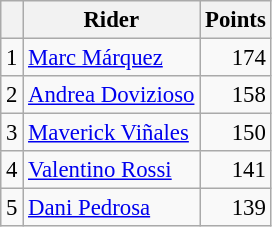<table class="wikitable" style="font-size: 95%;">
<tr>
<th></th>
<th>Rider</th>
<th>Points</th>
</tr>
<tr>
<td align=center>1</td>
<td> <a href='#'>Marc Márquez</a></td>
<td align=right>174</td>
</tr>
<tr>
<td align=center>2</td>
<td> <a href='#'>Andrea Dovizioso</a></td>
<td align=right>158</td>
</tr>
<tr>
<td align=center>3</td>
<td> <a href='#'>Maverick Viñales</a></td>
<td align=right>150</td>
</tr>
<tr>
<td align=center>4</td>
<td> <a href='#'>Valentino Rossi</a></td>
<td align=right>141</td>
</tr>
<tr>
<td align=center>5</td>
<td> <a href='#'>Dani Pedrosa</a></td>
<td align=right>139</td>
</tr>
</table>
